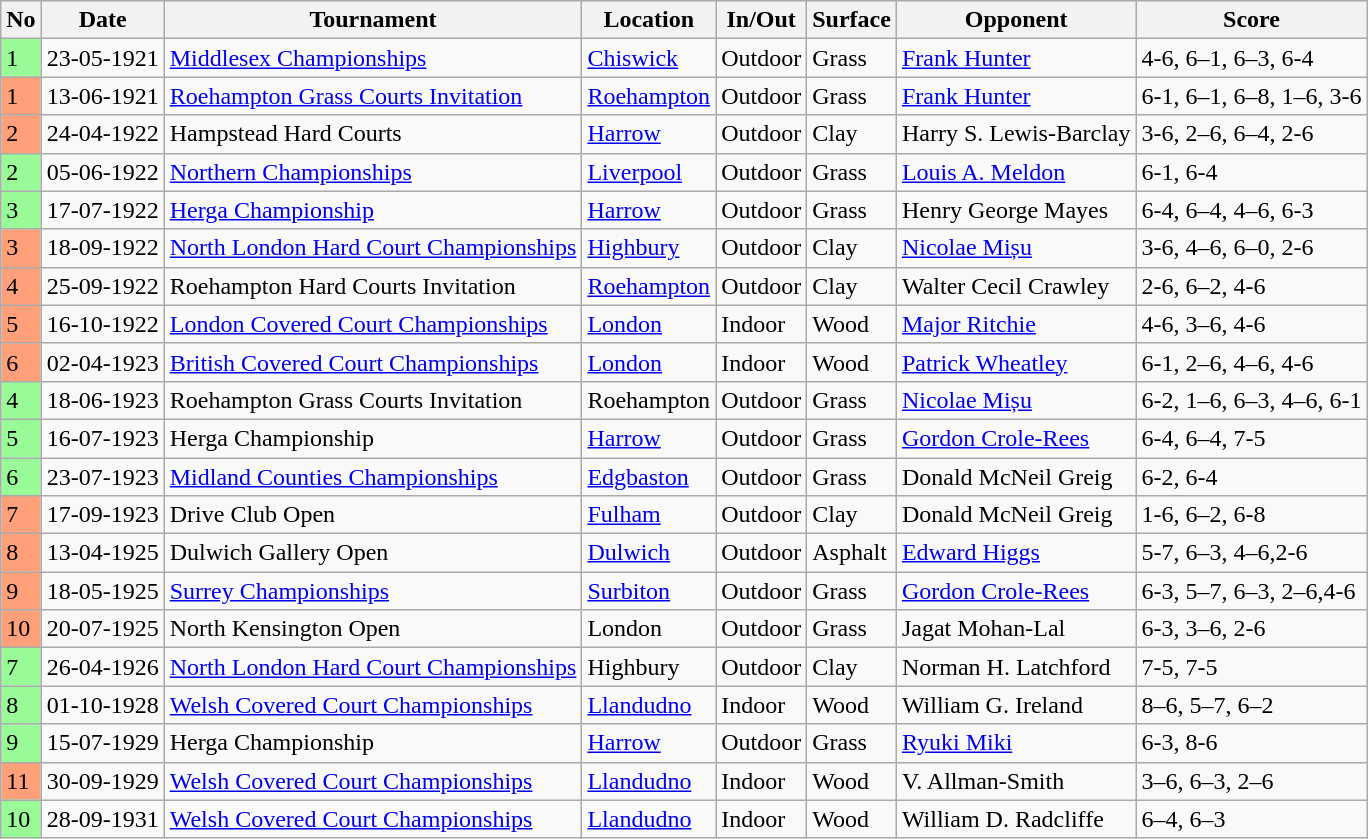<table class="wikitable sortable">
<tr>
<th>No</th>
<th>Date</th>
<th>Tournament</th>
<th>Location</th>
<th>In/Out</th>
<th>Surface</th>
<th>Opponent</th>
<th>Score</th>
</tr>
<tr>
<td bgcolor=#98fb98>1</td>
<td>23-05-1921</td>
<td><a href='#'>Middlesex Championships</a></td>
<td><a href='#'>Chiswick</a></td>
<td>Outdoor</td>
<td>Grass</td>
<td> <a href='#'>Frank Hunter</a></td>
<td>4-6, 6–1, 6–3, 6-4 </td>
</tr>
<tr>
<td bgcolor=#ffa07a>1</td>
<td>13-06-1921</td>
<td><a href='#'>Roehampton Grass Courts Invitation</a></td>
<td><a href='#'>Roehampton</a></td>
<td>Outdoor</td>
<td>Grass</td>
<td> <a href='#'>Frank Hunter</a></td>
<td>6-1, 6–1, 6–8, 1–6, 3-6 </td>
</tr>
<tr>
<td bgcolor=#ffa07a>2</td>
<td>24-04-1922</td>
<td>Hampstead Hard Courts</td>
<td><a href='#'>Harrow</a></td>
<td>Outdoor</td>
<td>Clay</td>
<td> Harry S. Lewis-Barclay</td>
<td>3-6, 2–6, 6–4, 2-6</td>
</tr>
<tr>
<td bgcolor=#98fb98>2</td>
<td>05-06-1922</td>
<td><a href='#'>Northern Championships</a></td>
<td><a href='#'>Liverpool</a></td>
<td>Outdoor</td>
<td>Grass</td>
<td> <a href='#'>Louis A. Meldon</a></td>
<td>6-1, 6-4 </td>
</tr>
<tr>
<td bgcolor=#98fb98>3</td>
<td>17-07-1922</td>
<td><a href='#'>Herga Championship</a></td>
<td><a href='#'>Harrow</a></td>
<td>Outdoor</td>
<td>Grass</td>
<td> Henry George Mayes</td>
<td>6-4, 6–4, 4–6, 6-3 </td>
</tr>
<tr>
<td bgcolor=#ffa07a>3</td>
<td>18-09-1922</td>
<td><a href='#'>North London Hard Court Championships</a></td>
<td><a href='#'>Highbury</a></td>
<td>Outdoor</td>
<td>Clay</td>
<td> <a href='#'>Nicolae Mișu</a></td>
<td>3-6, 4–6, 6–0, 2-6</td>
</tr>
<tr>
<td bgcolor=#ffa07a>4</td>
<td>25-09-1922</td>
<td>Roehampton Hard Courts Invitation</td>
<td><a href='#'>Roehampton</a></td>
<td>Outdoor</td>
<td>Clay</td>
<td> Walter Cecil Crawley</td>
<td>2-6, 6–2, 4-6 </td>
</tr>
<tr>
<td bgcolor=#ffa07a>5</td>
<td>16-10-1922</td>
<td><a href='#'>London Covered Court Championships</a></td>
<td><a href='#'>London</a></td>
<td>Indoor</td>
<td>Wood</td>
<td> <a href='#'>Major Ritchie</a></td>
<td>4-6, 3–6, 4-6</td>
</tr>
<tr>
<td bgcolor=#ffa07a>6</td>
<td>02-04-1923</td>
<td><a href='#'>British Covered Court Championships</a></td>
<td><a href='#'>London</a></td>
<td>Indoor</td>
<td>Wood</td>
<td>  <a href='#'>Patrick Wheatley</a></td>
<td>6-1, 2–6, 4–6, 4-6</td>
</tr>
<tr>
<td bgcolor=#98fb98>4</td>
<td>18-06-1923</td>
<td>Roehampton Grass Courts Invitation</td>
<td>Roehampton</td>
<td>Outdoor</td>
<td>Grass</td>
<td> <a href='#'>Nicolae Mișu</a></td>
<td>6-2, 1–6, 6–3, 4–6, 6-1 </td>
</tr>
<tr>
<td bgcolor=#98fb98>5</td>
<td>16-07-1923</td>
<td>Herga Championship</td>
<td><a href='#'>Harrow</a></td>
<td>Outdoor</td>
<td>Grass</td>
<td> <a href='#'>Gordon Crole-Rees</a></td>
<td>6-4, 6–4, 7-5</td>
</tr>
<tr>
<td bgcolor=#98fb98>6</td>
<td>23-07-1923</td>
<td><a href='#'>Midland Counties Championships</a></td>
<td><a href='#'>Edgbaston</a></td>
<td>Outdoor</td>
<td>Grass</td>
<td> Donald McNeil Greig</td>
<td>6-2, 6-4 </td>
</tr>
<tr>
<td bgcolor=#ffa07a>7</td>
<td>17-09-1923</td>
<td>Drive Club Open</td>
<td><a href='#'>Fulham</a></td>
<td>Outdoor</td>
<td>Clay</td>
<td> Donald McNeil Greig</td>
<td>1-6, 6–2, 6-8</td>
</tr>
<tr>
<td bgcolor=#ffa07a>8</td>
<td>13-04-1925</td>
<td>Dulwich Gallery Open</td>
<td><a href='#'>Dulwich</a></td>
<td>Outdoor</td>
<td>Asphalt</td>
<td> <a href='#'>Edward Higgs</a></td>
<td>5-7, 6–3, 4–6,2-6</td>
</tr>
<tr>
<td bgcolor=#ffa07a>9</td>
<td>18-05-1925</td>
<td><a href='#'>Surrey Championships</a></td>
<td><a href='#'>Surbiton</a></td>
<td>Outdoor</td>
<td>Grass</td>
<td> <a href='#'>Gordon Crole-Rees</a></td>
<td>6-3, 5–7, 6–3, 2–6,4-6</td>
</tr>
<tr>
<td bgcolor=#ffa07a>10</td>
<td>20-07-1925</td>
<td>North Kensington Open</td>
<td>London</td>
<td>Outdoor</td>
<td>Grass</td>
<td> Jagat Mohan-Lal</td>
<td>6-3, 3–6, 2-6 </td>
</tr>
<tr>
<td bgcolor=#98fb98>7</td>
<td>26-04-1926</td>
<td><a href='#'>North London Hard Court Championships</a></td>
<td>Highbury</td>
<td>Outdoor</td>
<td>Clay</td>
<td> Norman H. Latchford</td>
<td>7-5, 7-5</td>
</tr>
<tr>
<td bgcolor=#98fb98>8</td>
<td>01-10-1928</td>
<td><a href='#'>Welsh Covered Court Championships</a></td>
<td><a href='#'>Llandudno</a></td>
<td>Indoor</td>
<td>Wood</td>
<td> William G. Ireland</td>
<td>8–6, 5–7, 6–2</td>
</tr>
<tr>
<td bgcolor=#98fb98>9</td>
<td>15-07-1929</td>
<td>Herga Championship</td>
<td><a href='#'>Harrow</a></td>
<td>Outdoor</td>
<td>Grass</td>
<td> <a href='#'>Ryuki Miki</a></td>
<td>6-3, 8-6</td>
</tr>
<tr>
<td bgcolor=#ffa07a>11</td>
<td>30-09-1929</td>
<td><a href='#'>Welsh Covered Court Championships</a></td>
<td><a href='#'>Llandudno</a></td>
<td>Indoor</td>
<td>Wood</td>
<td> V. Allman-Smith</td>
<td>3–6, 6–3, 2–6</td>
</tr>
<tr>
<td bgcolor=#98fb98>10</td>
<td>28-09-1931</td>
<td><a href='#'>Welsh Covered Court Championships</a></td>
<td><a href='#'>Llandudno</a></td>
<td>Indoor</td>
<td>Wood</td>
<td> William D. Radcliffe</td>
<td>6–4, 6–3</td>
</tr>
</table>
